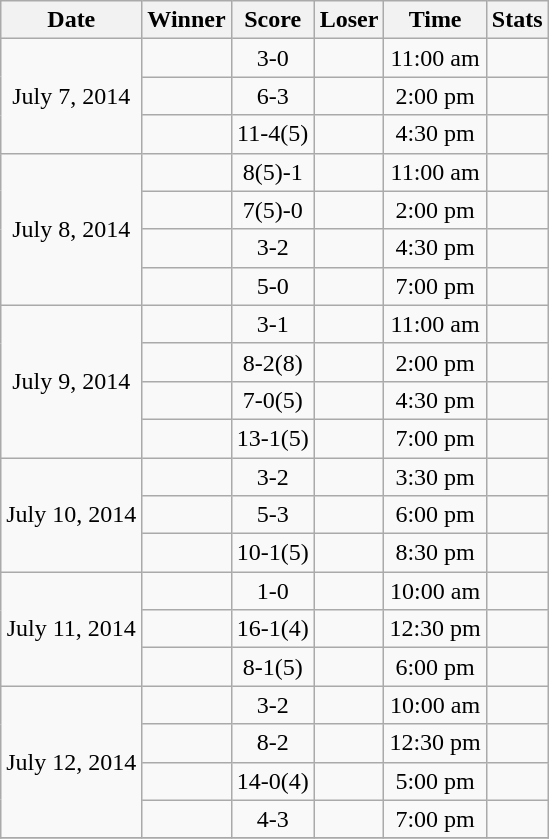<table class="wikitable">
<tr>
<th>Date</th>
<th>Winner</th>
<th>Score</th>
<th>Loser</th>
<th>Time</th>
<th>Stats</th>
</tr>
<tr align=center>
<td rowspan=3>July 7, 2014</td>
<td></td>
<td>3-0</td>
<td></td>
<td>11:00 am</td>
<td></td>
</tr>
<tr align=center>
<td></td>
<td>6-3</td>
<td></td>
<td>2:00 pm</td>
<td></td>
</tr>
<tr align=center>
<td></td>
<td>11-4(5)</td>
<td></td>
<td>4:30 pm</td>
<td></td>
</tr>
<tr align=center>
<td rowspan=4>July 8, 2014</td>
<td></td>
<td>8(5)-1</td>
<td></td>
<td>11:00 am</td>
<td></td>
</tr>
<tr align=center>
<td></td>
<td>7(5)-0</td>
<td></td>
<td>2:00 pm</td>
<td></td>
</tr>
<tr align=center>
<td></td>
<td>3-2</td>
<td></td>
<td>4:30 pm</td>
<td></td>
</tr>
<tr align=center>
<td></td>
<td>5-0</td>
<td></td>
<td>7:00 pm</td>
<td></td>
</tr>
<tr align=center>
<td rowspan=4>July 9, 2014</td>
<td></td>
<td>3-1</td>
<td></td>
<td>11:00 am</td>
<td></td>
</tr>
<tr align=center>
<td></td>
<td>8-2(8)</td>
<td></td>
<td>2:00 pm</td>
<td></td>
</tr>
<tr align=center>
<td></td>
<td>7-0(5)</td>
<td></td>
<td>4:30 pm</td>
<td></td>
</tr>
<tr align=center>
<td></td>
<td>13-1(5)</td>
<td></td>
<td>7:00 pm</td>
<td></td>
</tr>
<tr align=center>
<td rowspan=3>July 10, 2014</td>
<td></td>
<td>3-2</td>
<td></td>
<td>3:30 pm</td>
<td></td>
</tr>
<tr align=center>
<td></td>
<td>5-3</td>
<td></td>
<td>6:00 pm</td>
<td></td>
</tr>
<tr align=center>
<td></td>
<td>10-1(5)</td>
<td></td>
<td>8:30 pm</td>
<td></td>
</tr>
<tr align=center>
<td rowspan=3>July 11, 2014</td>
<td></td>
<td>1-0</td>
<td></td>
<td>10:00 am</td>
<td></td>
</tr>
<tr align=center>
<td></td>
<td>16-1(4)</td>
<td></td>
<td>12:30 pm</td>
<td></td>
</tr>
<tr align=center>
<td></td>
<td>8-1(5)</td>
<td></td>
<td>6:00 pm</td>
<td></td>
</tr>
<tr align=center>
<td rowspan=4>July 12, 2014</td>
<td></td>
<td>3-2</td>
<td></td>
<td>10:00 am</td>
<td></td>
</tr>
<tr align=center>
<td></td>
<td>8-2</td>
<td></td>
<td>12:30 pm</td>
<td></td>
</tr>
<tr align=center>
<td></td>
<td>14-0(4)</td>
<td></td>
<td>5:00 pm</td>
<td></td>
</tr>
<tr align=center>
<td></td>
<td>4-3</td>
<td></td>
<td>7:00 pm</td>
<td></td>
</tr>
<tr align=center>
</tr>
</table>
